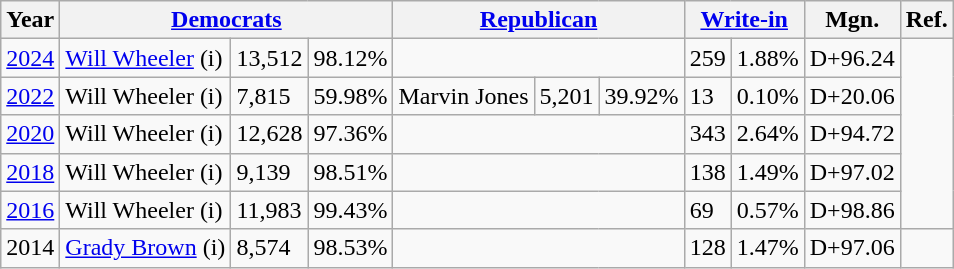<table class="wikitable">
<tr>
<th>Year</th>
<th colspan=3><a href='#'>Democrats</a></th>
<th colspan=3><a href='#'>Republican</a></th>
<th colspan=2><a href='#'>Write-in</a></th>
<th>Mgn.</th>
<th>Ref.</th>
</tr>
<tr>
<td><a href='#'>2024</a></td>
<td><a href='#'>Will Wheeler</a> (i)</td>
<td>13,512</td>
<td>98.12%</td>
<td colspan=3></td>
<td>259</td>
<td>1.88%</td>
<td>D+96.24</td>
<td rowspan=5></td>
</tr>
<tr>
<td><a href='#'>2022</a></td>
<td>Will Wheeler (i)</td>
<td>7,815</td>
<td>59.98%</td>
<td>Marvin Jones</td>
<td>5,201</td>
<td>39.92%</td>
<td>13</td>
<td>0.10%</td>
<td>D+20.06</td>
</tr>
<tr>
<td><a href='#'>2020</a></td>
<td>Will Wheeler (i)</td>
<td>12,628</td>
<td>97.36%</td>
<td colspan=3></td>
<td>343</td>
<td>2.64%</td>
<td>D+94.72</td>
</tr>
<tr>
<td><a href='#'>2018</a></td>
<td>Will Wheeler (i)</td>
<td>9,139</td>
<td>98.51%</td>
<td colspan=3></td>
<td>138</td>
<td>1.49%</td>
<td>D+97.02</td>
</tr>
<tr>
<td><a href='#'>2016</a></td>
<td>Will Wheeler (i)</td>
<td>11,983</td>
<td>99.43%</td>
<td colspan=3></td>
<td>69</td>
<td>0.57%</td>
<td>D+98.86</td>
</tr>
<tr>
<td>2014</td>
<td><a href='#'>Grady Brown</a> (i)</td>
<td>8,574</td>
<td>98.53%</td>
<td colspan=3></td>
<td>128</td>
<td>1.47%</td>
<td>D+97.06</td>
<td></td>
</tr>
</table>
